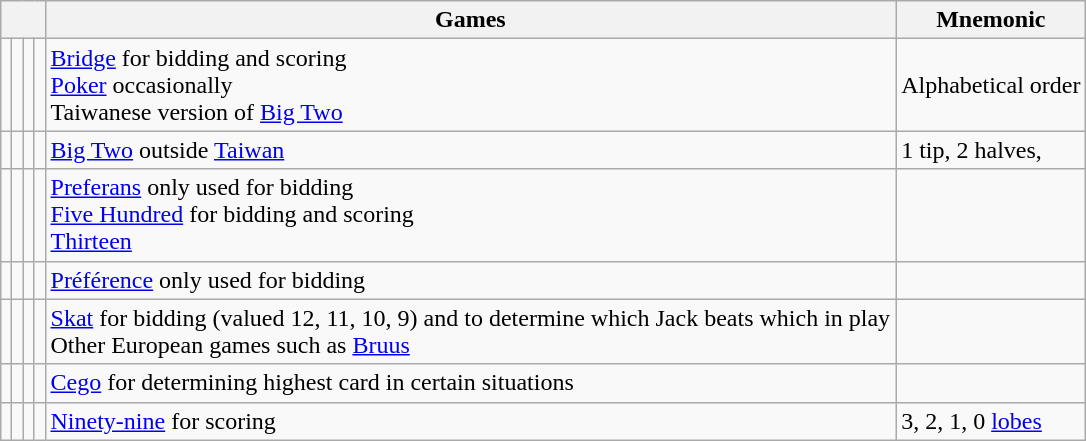<table class="wikitable" style="text-align:center;">
<tr>
<th colspan="4"></th>
<th>Games</th>
<th>Mnemonic</th>
</tr>
<tr>
<td></td>
<td></td>
<td></td>
<td></td>
<td align="left"><a href='#'>Bridge</a> for bidding and scoring<br><a href='#'>Poker</a> occasionally<br>Taiwanese version of <a href='#'>Big Two</a></td>
<td align="left">Alphabetical order </td>
</tr>
<tr>
<td></td>
<td></td>
<td></td>
<td></td>
<td align="left"><a href='#'>Big Two</a> outside <a href='#'>Taiwan</a></td>
<td align="left">1 tip, 2 halves, </td>
</tr>
<tr>
<td></td>
<td></td>
<td></td>
<td></td>
<td align="left"><a href='#'>Preferans</a> only used for bidding<br><a href='#'>Five Hundred</a> for bidding and scoring<br><a href='#'>Thirteen</a></td>
<td></td>
</tr>
<tr>
<td><br></td>
<td><br></td>
<td><br></td>
<td><br></td>
<td align="left"><a href='#'>Préférence</a> only used for bidding</td>
<td></td>
</tr>
<tr>
<td><br></td>
<td><br></td>
<td><br></td>
<td><br></td>
<td align="left"><a href='#'>Skat</a> for bidding (valued 12, 11, 10, 9) and to determine which Jack beats which in play<br>Other European games such as <a href='#'>Bruus</a></td>
<td></td>
</tr>
<tr>
<td></td>
<td></td>
<td></td>
<td></td>
<td align="left"><a href='#'>Cego</a> for determining highest card in certain situations</td>
</tr>
<tr>
<td></td>
<td></td>
<td></td>
<td></td>
<td align="left"><a href='#'>Ninety-nine</a> for scoring</td>
<td align="left">3, 2, 1, 0 <a href='#'>lobes</a></td>
</tr>
</table>
